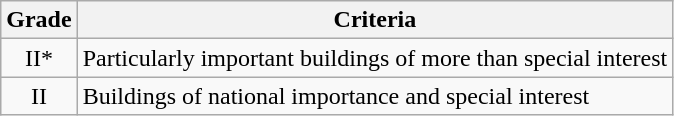<table class="wikitable">
<tr>
<th>Grade</th>
<th>Criteria</th>
</tr>
<tr>
<td align="center" >II*</td>
<td>Particularly important buildings of more than special interest</td>
</tr>
<tr>
<td align="center" >II</td>
<td>Buildings of national importance and special interest</td>
</tr>
</table>
